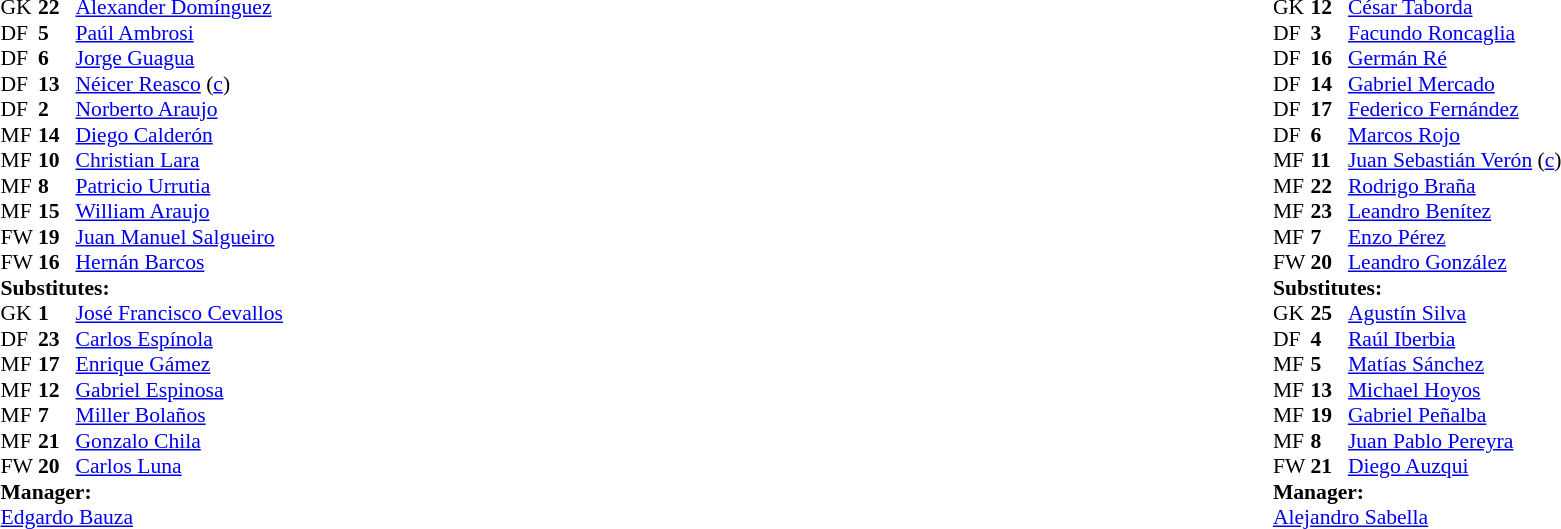<table width="100%">
<tr>
<td valign="top" width="50%"><br><table style="font-size: 90%" cellspacing="0" cellpadding="0">
<tr>
<td colspan="4"></td>
</tr>
<tr>
<th width=25></th>
<th width=25></th>
</tr>
<tr>
<td>GK</td>
<td><strong>22</strong></td>
<td> <a href='#'>Alexander Domínguez</a></td>
</tr>
<tr>
<td>DF</td>
<td><strong>5</strong></td>
<td> <a href='#'>Paúl Ambrosi</a></td>
<td></td>
<td></td>
</tr>
<tr>
<td>DF</td>
<td><strong>6</strong></td>
<td> <a href='#'>Jorge Guagua</a></td>
<td></td>
<td></td>
</tr>
<tr>
<td>DF</td>
<td><strong>13</strong></td>
<td> <a href='#'>Néicer Reasco</a> (<a href='#'>c</a>)</td>
</tr>
<tr>
<td>DF</td>
<td><strong>2</strong></td>
<td> <a href='#'>Norberto Araujo</a></td>
</tr>
<tr>
<td>MF</td>
<td><strong>14</strong></td>
<td> <a href='#'>Diego Calderón</a></td>
</tr>
<tr>
<td>MF</td>
<td><strong>10</strong></td>
<td> <a href='#'>Christian Lara</a></td>
<td></td>
<td> </td>
</tr>
<tr>
<td>MF</td>
<td><strong>8</strong></td>
<td> <a href='#'>Patricio Urrutia</a></td>
</tr>
<tr>
<td>MF</td>
<td><strong>15</strong></td>
<td> <a href='#'>William Araujo</a></td>
</tr>
<tr>
<td>FW</td>
<td><strong>19</strong></td>
<td> <a href='#'>Juan Manuel Salgueiro</a></td>
<td></td>
<td> </td>
</tr>
<tr>
<td>FW</td>
<td><strong>16</strong></td>
<td> <a href='#'>Hernán Barcos</a></td>
</tr>
<tr>
<td colspan=3><strong>Substitutes:</strong></td>
</tr>
<tr>
<td>GK</td>
<td><strong>1</strong></td>
<td> <a href='#'>José Francisco Cevallos</a></td>
</tr>
<tr>
<td>DF</td>
<td><strong>23</strong></td>
<td> <a href='#'>Carlos Espínola</a></td>
</tr>
<tr>
<td>MF</td>
<td><strong>17</strong></td>
<td> <a href='#'>Enrique Gámez</a></td>
</tr>
<tr>
<td>MF</td>
<td><strong>12</strong></td>
<td> <a href='#'>Gabriel Espinosa</a></td>
</tr>
<tr>
<td>MF</td>
<td><strong>7</strong></td>
<td> <a href='#'>Miller Bolaños</a></td>
<td></td>
<td></td>
</tr>
<tr>
<td>MF</td>
<td><strong>21</strong></td>
<td> <a href='#'>Gonzalo Chila</a></td>
<td></td>
<td></td>
</tr>
<tr>
<td>FW</td>
<td><strong>20</strong></td>
<td> <a href='#'>Carlos Luna</a></td>
<td></td>
<td></td>
</tr>
<tr>
<td colspan=3><strong>Manager:</strong></td>
</tr>
<tr>
<td colspan=4> <a href='#'>Edgardo Bauza</a></td>
</tr>
</table>
</td>
<td><br><table style="font-size: 90%" cellspacing="0" cellpadding="0" align=center>
<tr>
<td colspan="4"></td>
</tr>
<tr>
<th width=25></th>
<th width=25></th>
</tr>
<tr>
<td>GK</td>
<td><strong>12</strong></td>
<td> <a href='#'>César Taborda</a></td>
</tr>
<tr>
<td>DF</td>
<td><strong>3</strong></td>
<td> <a href='#'>Facundo Roncaglia</a></td>
</tr>
<tr>
<td>DF</td>
<td><strong>16</strong></td>
<td> <a href='#'>Germán Ré</a></td>
<td></td>
<td></td>
</tr>
<tr>
<td>DF</td>
<td><strong>14</strong></td>
<td> <a href='#'>Gabriel Mercado</a></td>
</tr>
<tr>
<td>DF</td>
<td><strong>17</strong></td>
<td> <a href='#'>Federico Fernández</a></td>
</tr>
<tr>
<td>DF</td>
<td><strong>6</strong></td>
<td> <a href='#'>Marcos Rojo</a></td>
</tr>
<tr>
<td>MF</td>
<td><strong>11</strong></td>
<td> <a href='#'>Juan Sebastián Verón</a> (<a href='#'>c</a>)</td>
</tr>
<tr>
<td>MF</td>
<td><strong>22</strong></td>
<td> <a href='#'>Rodrigo Braña</a></td>
<td></td>
<td></td>
</tr>
<tr>
<td>MF</td>
<td><strong>23</strong></td>
<td> <a href='#'>Leandro Benítez</a></td>
<td></td>
<td> </td>
</tr>
<tr>
<td>MF</td>
<td><strong>7</strong></td>
<td> <a href='#'>Enzo Pérez</a></td>
</tr>
<tr>
<td>FW</td>
<td><strong>20</strong></td>
<td> <a href='#'>Leandro González</a></td>
<td></td>
<td></td>
</tr>
<tr>
<td colspan=3><strong>Substitutes:</strong></td>
</tr>
<tr>
<td>GK</td>
<td><strong>25</strong></td>
<td> <a href='#'>Agustín Silva</a></td>
</tr>
<tr>
<td>DF</td>
<td><strong>4</strong></td>
<td> <a href='#'>Raúl Iberbia</a></td>
</tr>
<tr>
<td>MF</td>
<td><strong>5</strong></td>
<td> <a href='#'>Matías Sánchez</a></td>
<td></td>
<td> </td>
</tr>
<tr>
<td>MF</td>
<td><strong>13</strong></td>
<td> <a href='#'>Michael Hoyos</a></td>
<td></td>
<td></td>
</tr>
<tr>
<td>MF</td>
<td><strong>19</strong></td>
<td> <a href='#'>Gabriel Peñalba</a></td>
</tr>
<tr>
<td>MF</td>
<td><strong>8</strong></td>
<td> <a href='#'>Juan Pablo Pereyra</a></td>
</tr>
<tr>
<td>FW</td>
<td><strong>21</strong></td>
<td> <a href='#'>Diego Auzqui</a></td>
<td></td>
<td></td>
</tr>
<tr>
<td colspan=3><strong>Manager:</strong></td>
</tr>
<tr>
<td colspan=4> <a href='#'>Alejandro Sabella</a></td>
</tr>
</table>
</td>
</tr>
</table>
